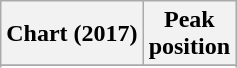<table class="wikitable sortable plainrowheaders" style="text-align:center">
<tr>
<th scope="col">Chart (2017)</th>
<th scope="col">Peak<br>position</th>
</tr>
<tr>
</tr>
<tr>
</tr>
<tr>
</tr>
</table>
